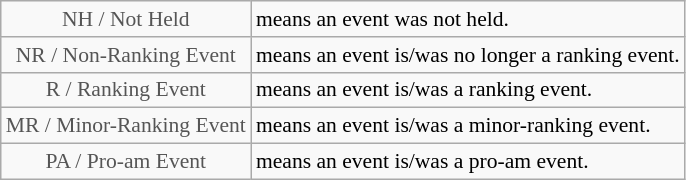<table class="wikitable" style="font-size:90%">
<tr>
<td style="text-align:center; color:#555555;" colspan="4">NH / Not Held</td>
<td>means an event was not held.</td>
</tr>
<tr>
<td style="text-align:center; color:#555555;" colspan="4">NR / Non-Ranking Event</td>
<td>means an event is/was no longer a ranking event.</td>
</tr>
<tr>
<td style="text-align:center; color:#555555;" colspan="4">R / Ranking Event</td>
<td>means an event is/was a ranking event.</td>
</tr>
<tr>
<td style="text-align:center; color:#555555;" colspan="4">MR / Minor-Ranking Event</td>
<td>means an event is/was a minor-ranking event.</td>
</tr>
<tr>
<td style="text-align:center; color:#555555;" colspan="4">PA / Pro-am Event</td>
<td>means an event is/was a pro-am event.</td>
</tr>
</table>
